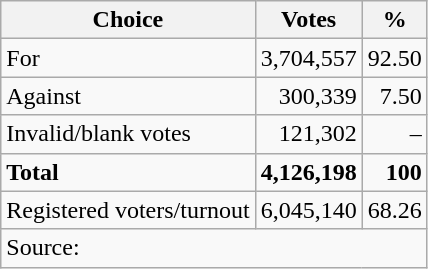<table class=wikitable style=text-align:right>
<tr>
<th>Choice</th>
<th>Votes</th>
<th>%</th>
</tr>
<tr>
<td align=left>For</td>
<td>3,704,557</td>
<td>92.50</td>
</tr>
<tr>
<td align=left>Against</td>
<td>300,339</td>
<td>7.50</td>
</tr>
<tr>
<td align=left>Invalid/blank votes</td>
<td>121,302</td>
<td>–</td>
</tr>
<tr>
<td align=left><strong>Total</strong></td>
<td><strong>4,126,198</strong></td>
<td><strong>100</strong></td>
</tr>
<tr>
<td align=left>Registered voters/turnout</td>
<td>6,045,140</td>
<td>68.26</td>
</tr>
<tr>
<td align=left colspan=3>Source: </td>
</tr>
</table>
